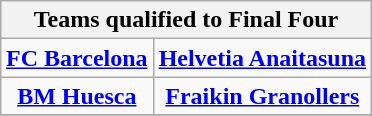<table class="wikitable" style="text-align: center; margin: 0 auto;">
<tr>
<th colspan="4">Teams qualified to <strong>Final Four</strong></th>
</tr>
<tr>
<td><strong><a href='#'>FC Barcelona</a></strong></td>
<td><strong><a href='#'>Helvetia Anaitasuna</a></strong></td>
</tr>
<tr>
<td><strong><a href='#'>BM Huesca</a></strong></td>
<td><strong><a href='#'>Fraikin Granollers</a></strong></td>
</tr>
<tr>
</tr>
</table>
